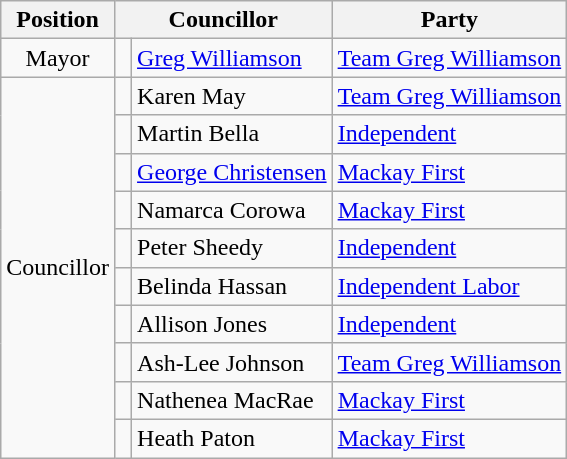<table class="wikitable">
<tr>
<th>Position</th>
<th colspan="2">Councillor</th>
<th>Party</th>
</tr>
<tr>
<td align=center>Mayor</td>
<td> </td>
<td><a href='#'>Greg Williamson</a></td>
<td><a href='#'>Team Greg Williamson</a></td>
</tr>
<tr>
<td align=center; rowspan=10>Councillor</td>
<td> </td>
<td>Karen May</td>
<td><a href='#'>Team Greg Williamson</a></td>
</tr>
<tr>
<td> </td>
<td>Martin Bella</td>
<td><a href='#'>Independent</a></td>
</tr>
<tr>
<td> </td>
<td><a href='#'>George Christensen</a></td>
<td><a href='#'>Mackay First</a></td>
</tr>
<tr>
<td> </td>
<td>Namarca Corowa</td>
<td><a href='#'>Mackay First</a></td>
</tr>
<tr>
<td> </td>
<td>Peter Sheedy</td>
<td><a href='#'>Independent</a></td>
</tr>
<tr>
<td> </td>
<td>Belinda Hassan</td>
<td><a href='#'>Independent Labor</a></td>
</tr>
<tr>
<td> </td>
<td>Allison Jones</td>
<td><a href='#'>Independent</a></td>
</tr>
<tr>
<td> </td>
<td>Ash-Lee Johnson</td>
<td><a href='#'>Team Greg Williamson</a></td>
</tr>
<tr>
<td> </td>
<td>Nathenea MacRae</td>
<td><a href='#'>Mackay First</a></td>
</tr>
<tr>
<td> </td>
<td>Heath Paton</td>
<td><a href='#'>Mackay First</a></td>
</tr>
</table>
